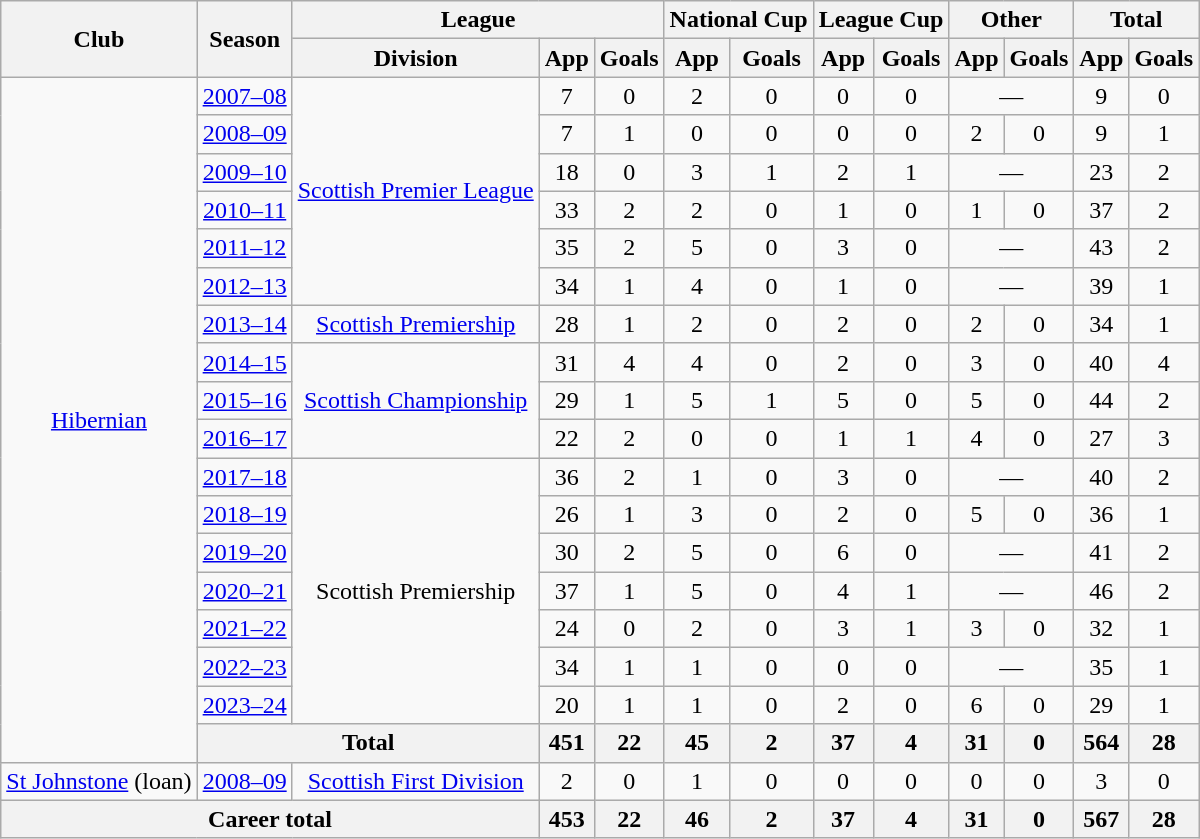<table class="wikitable" style="text-align:center">
<tr>
<th rowspan="2">Club</th>
<th rowspan="2">Season</th>
<th colspan="3">League</th>
<th colspan="2">National Cup</th>
<th colspan="2">League Cup</th>
<th colspan="2">Other</th>
<th colspan="2">Total</th>
</tr>
<tr>
<th>Division</th>
<th>App</th>
<th>Goals</th>
<th>App</th>
<th>Goals</th>
<th>App</th>
<th>Goals</th>
<th>App</th>
<th>Goals</th>
<th>App</th>
<th>Goals</th>
</tr>
<tr>
<td rowspan="18"><a href='#'>Hibernian</a></td>
<td><a href='#'>2007–08</a></td>
<td rowspan="6"><a href='#'>Scottish Premier League</a></td>
<td>7</td>
<td>0</td>
<td>2</td>
<td>0</td>
<td>0</td>
<td>0</td>
<td colspan="2">—</td>
<td>9</td>
<td>0</td>
</tr>
<tr>
<td><a href='#'>2008–09</a></td>
<td>7</td>
<td>1</td>
<td>0</td>
<td>0</td>
<td>0</td>
<td>0</td>
<td>2</td>
<td>0</td>
<td>9</td>
<td>1</td>
</tr>
<tr>
<td><a href='#'>2009–10</a></td>
<td>18</td>
<td>0</td>
<td>3</td>
<td>1</td>
<td>2</td>
<td>1</td>
<td colspan="2">—</td>
<td>23</td>
<td>2</td>
</tr>
<tr>
<td><a href='#'>2010–11</a></td>
<td>33</td>
<td>2</td>
<td>2</td>
<td>0</td>
<td>1</td>
<td>0</td>
<td>1</td>
<td>0</td>
<td>37</td>
<td>2</td>
</tr>
<tr>
<td><a href='#'>2011–12</a></td>
<td>35</td>
<td>2</td>
<td>5</td>
<td>0</td>
<td>3</td>
<td>0</td>
<td colspan="2">—</td>
<td>43</td>
<td>2</td>
</tr>
<tr>
<td><a href='#'>2012–13</a></td>
<td>34</td>
<td>1</td>
<td>4</td>
<td>0</td>
<td>1</td>
<td>0</td>
<td colspan="2">—</td>
<td>39</td>
<td>1</td>
</tr>
<tr>
<td><a href='#'>2013–14</a></td>
<td><a href='#'>Scottish Premiership</a></td>
<td>28</td>
<td>1</td>
<td>2</td>
<td>0</td>
<td>2</td>
<td>0</td>
<td>2</td>
<td>0</td>
<td>34</td>
<td>1</td>
</tr>
<tr>
<td><a href='#'>2014–15</a></td>
<td rowspan="3"><a href='#'>Scottish Championship</a></td>
<td>31</td>
<td>4</td>
<td>4</td>
<td>0</td>
<td>2</td>
<td>0</td>
<td>3</td>
<td>0</td>
<td>40</td>
<td>4</td>
</tr>
<tr>
<td><a href='#'>2015–16</a></td>
<td>29</td>
<td>1</td>
<td>5</td>
<td>1</td>
<td>5</td>
<td>0</td>
<td>5</td>
<td>0</td>
<td>44</td>
<td>2</td>
</tr>
<tr>
<td><a href='#'>2016–17</a></td>
<td>22</td>
<td>2</td>
<td>0</td>
<td>0</td>
<td>1</td>
<td>1</td>
<td>4</td>
<td>0</td>
<td>27</td>
<td>3</td>
</tr>
<tr>
<td><a href='#'>2017–18</a></td>
<td rowspan=7>Scottish Premiership</td>
<td>36</td>
<td>2</td>
<td>1</td>
<td>0</td>
<td>3</td>
<td>0</td>
<td colspan="2">—</td>
<td>40</td>
<td>2</td>
</tr>
<tr>
<td><a href='#'>2018–19</a></td>
<td>26</td>
<td>1</td>
<td>3</td>
<td>0</td>
<td>2</td>
<td>0</td>
<td>5</td>
<td>0</td>
<td>36</td>
<td>1</td>
</tr>
<tr>
<td><a href='#'>2019–20</a></td>
<td>30</td>
<td>2</td>
<td>5</td>
<td>0</td>
<td>6</td>
<td>0</td>
<td colspan="2">—</td>
<td>41</td>
<td>2</td>
</tr>
<tr>
<td><a href='#'>2020–21</a></td>
<td>37</td>
<td>1</td>
<td>5</td>
<td>0</td>
<td>4</td>
<td>1</td>
<td colspan="2">—</td>
<td>46</td>
<td>2</td>
</tr>
<tr>
<td><a href='#'>2021–22</a></td>
<td>24</td>
<td>0</td>
<td>2</td>
<td>0</td>
<td>3</td>
<td>1</td>
<td>3</td>
<td>0</td>
<td>32</td>
<td>1</td>
</tr>
<tr>
<td><a href='#'>2022–23</a></td>
<td>34</td>
<td>1</td>
<td>1</td>
<td>0</td>
<td>0</td>
<td>0</td>
<td colspan="2">—</td>
<td>35</td>
<td>1</td>
</tr>
<tr>
<td><a href='#'>2023–24</a></td>
<td>20</td>
<td>1</td>
<td>1</td>
<td>0</td>
<td>2</td>
<td>0</td>
<td>6</td>
<td>0</td>
<td>29</td>
<td>1</td>
</tr>
<tr>
<th colspan="2">Total</th>
<th>451</th>
<th>22</th>
<th>45</th>
<th>2</th>
<th>37</th>
<th>4</th>
<th>31</th>
<th>0</th>
<th>564</th>
<th>28</th>
</tr>
<tr>
<td><a href='#'>St Johnstone</a> (loan)</td>
<td><a href='#'>2008–09</a></td>
<td><a href='#'>Scottish First Division</a></td>
<td>2</td>
<td>0</td>
<td>1</td>
<td>0</td>
<td>0</td>
<td>0</td>
<td>0</td>
<td>0</td>
<td>3</td>
<td>0</td>
</tr>
<tr>
<th colspan="3">Career total</th>
<th>453</th>
<th>22</th>
<th>46</th>
<th>2</th>
<th>37</th>
<th>4</th>
<th>31</th>
<th>0</th>
<th>567</th>
<th>28</th>
</tr>
</table>
